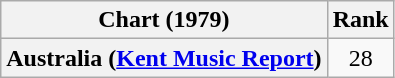<table class="wikitable sortable plainrowheaders" style="text-align:center">
<tr>
<th>Chart (1979)</th>
<th>Rank</th>
</tr>
<tr>
<th scope="row">Australia (<a href='#'>Kent Music Report</a>)</th>
<td>28</td>
</tr>
</table>
